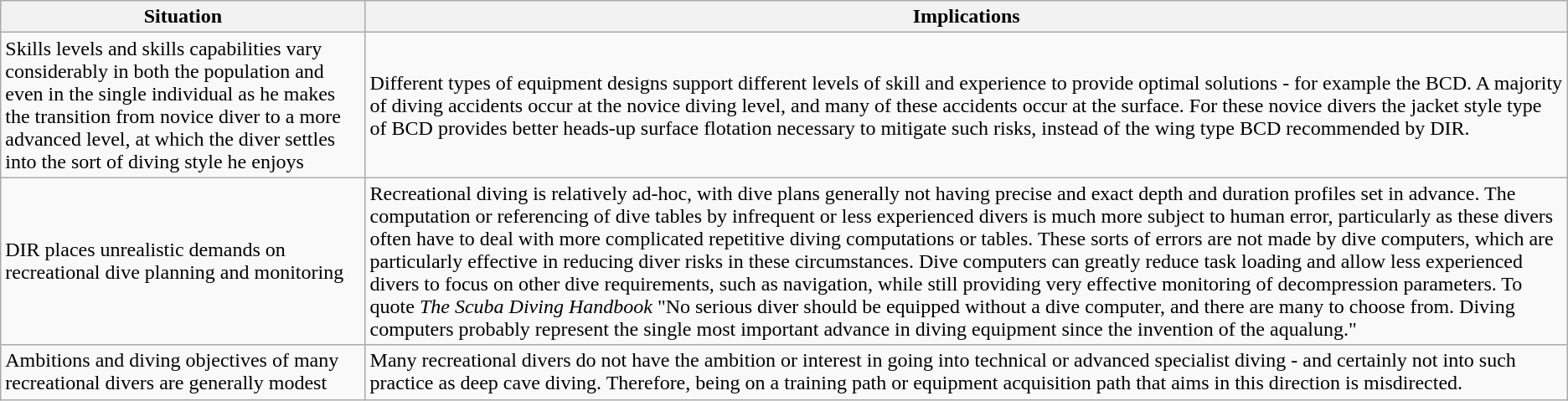<table class="wikitable">
<tr>
<th>Situation</th>
<th>Implications</th>
</tr>
<tr>
<td>Skills levels and skills capabilities vary considerably in both the population and even in the single individual as he makes the transition from novice diver to a more advanced level, at which the diver settles into  the sort of diving style he enjoys</td>
<td>Different types of equipment designs support different levels of skill and experience to provide optimal solutions - for example the BCD. A majority of diving accidents occur at the novice diving level, and many of these accidents occur at the surface. For these novice divers the jacket style type of BCD provides better heads-up surface flotation necessary to mitigate such risks, instead of the wing type BCD recommended by DIR.</td>
</tr>
<tr>
<td>DIR places unrealistic demands on recreational dive planning and monitoring</td>
<td>Recreational diving is relatively ad-hoc, with dive plans generally not having precise and exact depth and duration profiles set in advance.  The computation or referencing of dive tables by infrequent or less experienced divers is much more subject to human error, particularly as these divers often have to deal with more complicated repetitive diving computations or tables.  These sorts of errors are not made by dive computers, which are particularly effective in reducing diver risks in these circumstances.  Dive computers can greatly reduce task loading and allow less experienced divers to focus on other dive requirements, such as navigation, while still providing very effective monitoring of decompression parameters.  To quote <em>The Scuba Diving Handbook</em> "No serious diver should be equipped without a dive computer, and there are many to choose from.  Diving computers probably represent the single most important advance in diving equipment since the invention of the aqualung."</td>
</tr>
<tr>
<td>Ambitions and diving objectives of many recreational divers are generally modest</td>
<td>Many recreational divers do not have the ambition or interest in going into technical or advanced specialist diving - and certainly not into such practice as deep cave diving.  Therefore, being on a training path or equipment acquisition path that aims in this direction is misdirected.</td>
</tr>
</table>
